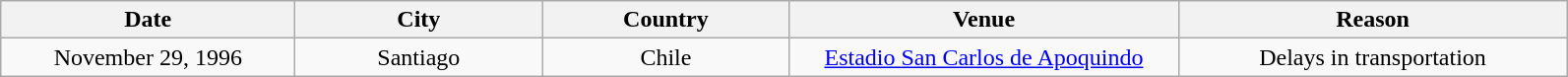<table class="wikitable plainrowheaders" style="text-align:center;">
<tr>
<th scope="col" style="width:12em;">Date</th>
<th scope="col" style="width:10em;">City</th>
<th scope="col" style="width:10em;">Country</th>
<th scope="col" style="width:16em;">Venue</th>
<th scope="col" style="width:16em;">Reason</th>
</tr>
<tr>
<td>November 29, 1996</td>
<td>Santiago</td>
<td>Chile</td>
<td><a href='#'>Estadio San Carlos de Apoquindo</a></td>
<td>Delays in transportation</td>
</tr>
</table>
